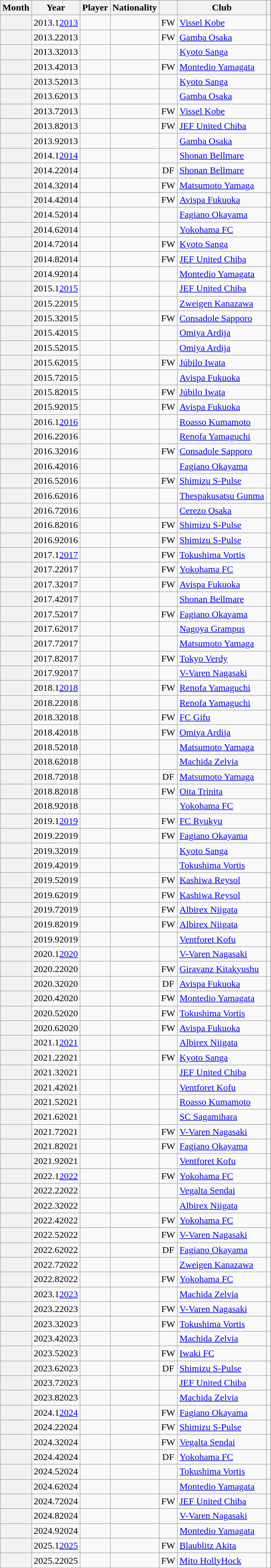<table class="wikitable sortable plainrowheaders mw-collapsible">
<tr>
<th scope=col>Month</th>
<th scope=col>Year</th>
<th scope=col>Player</th>
<th scope=col>Nationality</th>
<th scope=col></th>
<th scope=col>Club</th>
<th scope=col class=unsortable></th>
</tr>
<tr>
<th scope=row></th>
<td align=center><span>2013.1</span><a href='#'>2013</a></td>
<td></td>
<td></td>
<td align=center>FW</td>
<td><a href='#'>Vissel Kobe</a></td>
<td align=center></td>
</tr>
<tr>
<th scope=row></th>
<td align=center><span>2013.2</span>2013</td>
<td></td>
<td></td>
<td align=center>FW</td>
<td><a href='#'>Gamba Osaka</a></td>
<td align=center></td>
</tr>
<tr>
<th scope=row></th>
<td align=center><span>2013.3</span>2013</td>
<td></td>
<td></td>
<td align=center></td>
<td><a href='#'>Kyoto Sanga</a></td>
<td align=center></td>
</tr>
<tr>
<th scope=row></th>
<td align=center><span>2013.4</span>2013</td>
<td></td>
<td></td>
<td align=center>FW</td>
<td><a href='#'>Montedio Yamagata</a></td>
<td align=center></td>
</tr>
<tr>
<th scope=row></th>
<td align=center><span>2013.5</span>2013</td>
<td></td>
<td></td>
<td align=center></td>
<td><a href='#'>Kyoto Sanga</a></td>
<td align=center></td>
</tr>
<tr>
<th scope=row></th>
<td align=center><span>2013.6</span>2013</td>
<td></td>
<td></td>
<td align=center></td>
<td><a href='#'>Gamba Osaka</a></td>
<td align=center></td>
</tr>
<tr>
<th scope=row></th>
<td align=center><span>2013.7</span>2013</td>
<td></td>
<td></td>
<td align=center>FW</td>
<td><a href='#'>Vissel Kobe</a></td>
<td align=center></td>
</tr>
<tr>
<th scope=row></th>
<td align=center><span>2013.8</span>2013</td>
<td></td>
<td></td>
<td align=center>FW</td>
<td><a href='#'>JEF United Chiba</a></td>
<td align=center></td>
</tr>
<tr>
<th scope=row></th>
<td align=center><span>2013.9</span>2013</td>
<td></td>
<td></td>
<td align=center></td>
<td><a href='#'>Gamba Osaka</a></td>
<td align=center></td>
</tr>
<tr>
<th scope=row></th>
<td align=center><span>2014.1</span><a href='#'>2014</a></td>
<td></td>
<td></td>
<td align=center></td>
<td><a href='#'>Shonan Bellmare</a></td>
<td align=center></td>
</tr>
<tr>
<th scope=row></th>
<td align=center><span>2014.2</span>2014</td>
<td></td>
<td></td>
<td align=center>DF</td>
<td><a href='#'>Shonan Bellmare</a></td>
<td align=center></td>
</tr>
<tr>
<th scope=row></th>
<td align=center><span>2014.3</span>2014</td>
<td></td>
<td></td>
<td align=center>FW</td>
<td><a href='#'>Matsumoto Yamaga</a></td>
<td align=center></td>
</tr>
<tr>
<th scope=row></th>
<td align=center><span>2014.4</span>2014</td>
<td></td>
<td></td>
<td align=center>FW</td>
<td><a href='#'>Avispa Fukuoka</a></td>
<td align=center></td>
</tr>
<tr>
<th scope=row></th>
<td align=center><span>2014.5</span>2014</td>
<td></td>
<td></td>
<td align=center></td>
<td><a href='#'>Fagiano Okayama</a></td>
<td align=center></td>
</tr>
<tr>
<th scope=row></th>
<td align=center><span>2014.6</span>2014</td>
<td></td>
<td></td>
<td align=center></td>
<td><a href='#'>Yokohama FC</a></td>
<td align=center></td>
</tr>
<tr>
<th scope=row></th>
<td align=center><span>2014.7</span>2014</td>
<td></td>
<td></td>
<td align=center>FW</td>
<td><a href='#'>Kyoto Sanga</a></td>
<td align=center></td>
</tr>
<tr>
<th scope=row></th>
<td align=center><span>2014.8</span>2014</td>
<td></td>
<td></td>
<td align=center>FW</td>
<td><a href='#'>JEF United Chiba</a></td>
<td align=center></td>
</tr>
<tr>
<th scope=row></th>
<td align=center><span>2014.9</span>2014</td>
<td></td>
<td></td>
<td align=center></td>
<td><a href='#'>Montedio Yamagata</a></td>
<td align=center></td>
</tr>
<tr>
<th scope=row></th>
<td align=center><span>2015.1</span><a href='#'>2015</a></td>
<td></td>
<td></td>
<td align=center></td>
<td><a href='#'>JEF United Chiba</a></td>
<td align=center></td>
</tr>
<tr>
<th scope=row></th>
<td align=center><span>2015.2</span>2015</td>
<td></td>
<td></td>
<td align=center></td>
<td><a href='#'>Zweigen Kanazawa</a></td>
<td align=center></td>
</tr>
<tr>
<th scope=row></th>
<td align=center><span>2015.3</span>2015</td>
<td></td>
<td></td>
<td align=center>FW</td>
<td><a href='#'>Consadole Sapporo</a></td>
<td align=center></td>
</tr>
<tr>
<th scope=row></th>
<td align=center><span>2015.4</span>2015</td>
<td></td>
<td></td>
<td align=center></td>
<td><a href='#'>Omiya Ardija</a></td>
<td align=center></td>
</tr>
<tr>
<th scope=row></th>
<td align=center><span>2015.5</span>2015</td>
<td></td>
<td></td>
<td align=center></td>
<td><a href='#'>Omiya Ardija</a></td>
<td align=center></td>
</tr>
<tr>
<th scope=row></th>
<td align=center><span>2015.6</span>2015</td>
<td></td>
<td></td>
<td align=center>FW</td>
<td><a href='#'>Júbilo Iwata</a></td>
<td align=center></td>
</tr>
<tr>
<th scope=row></th>
<td align=center><span>2015.7</span>2015</td>
<td></td>
<td></td>
<td align=center></td>
<td><a href='#'>Avispa Fukuoka</a></td>
<td align=center></td>
</tr>
<tr>
<th scope=row></th>
<td align=center><span>2015.8</span>2015</td>
<td></td>
<td></td>
<td align=center>FW</td>
<td><a href='#'>Júbilo Iwata</a></td>
<td align=center></td>
</tr>
<tr>
<th scope=row></th>
<td align=center><span>2015.9</span>2015</td>
<td></td>
<td></td>
<td align=center>FW</td>
<td><a href='#'>Avispa Fukuoka</a></td>
<td align=center></td>
</tr>
<tr>
<th scope=row></th>
<td align=center><span>2016.1</span><a href='#'>2016</a></td>
<td></td>
<td></td>
<td align=center></td>
<td><a href='#'>Roasso Kumamoto</a></td>
<td align=center></td>
</tr>
<tr>
<th scope=row></th>
<td align=center><span>2016.2</span>2016</td>
<td></td>
<td></td>
<td align=center></td>
<td><a href='#'>Renofa Yamaguchi</a></td>
<td align=center></td>
</tr>
<tr>
<th scope=row></th>
<td align=center><span>2016.3</span>2016</td>
<td></td>
<td></td>
<td align=center>FW</td>
<td><a href='#'>Consadole Sapporo</a></td>
<td align=center></td>
</tr>
<tr>
<th scope=row></th>
<td align=center><span>2016.4</span>2016</td>
<td></td>
<td></td>
<td align=center></td>
<td><a href='#'>Fagiano Okayama</a></td>
<td align=center></td>
</tr>
<tr>
<th scope=row></th>
<td align=center><span>2016.5</span>2016</td>
<td></td>
<td></td>
<td align=center>FW</td>
<td><a href='#'>Shimizu S-Pulse</a></td>
<td align=center></td>
</tr>
<tr>
<th scope=row></th>
<td align=center><span>2016.6</span>2016</td>
<td></td>
<td></td>
<td align=center></td>
<td><a href='#'>Thespakusatsu Gunma</a></td>
<td align=center></td>
</tr>
<tr>
<th scope=row></th>
<td align=center><span>2016.7</span>2016</td>
<td></td>
<td></td>
<td align=center></td>
<td><a href='#'>Cerezo Osaka</a></td>
<td align=center></td>
</tr>
<tr>
<th scope=row></th>
<td align=center><span>2016.8</span>2016</td>
<td></td>
<td></td>
<td align=center>FW</td>
<td><a href='#'>Shimizu S-Pulse</a></td>
<td align=center></td>
</tr>
<tr>
<th scope=row></th>
<td align=center><span>2016.9</span>2016</td>
<td></td>
<td></td>
<td align=center>FW</td>
<td><a href='#'>Shimizu S-Pulse</a></td>
<td align=center></td>
</tr>
<tr>
<th scope=row></th>
<td align=center><span>2017.1</span><a href='#'>2017</a></td>
<td></td>
<td></td>
<td align=center>FW</td>
<td><a href='#'>Tokushima Vortis</a></td>
<td align=center></td>
</tr>
<tr>
<th scope=row></th>
<td align=center><span>2017.2</span>2017</td>
<td></td>
<td></td>
<td align=center>FW</td>
<td><a href='#'>Yokohama FC</a></td>
<td align=center></td>
</tr>
<tr>
<th scope=row></th>
<td align=center><span>2017.3</span>2017</td>
<td></td>
<td></td>
<td align=center>FW</td>
<td><a href='#'>Avispa Fukuoka</a></td>
<td align=center></td>
</tr>
<tr>
<th scope=row></th>
<td align=center><span>2017.4</span>2017</td>
<td></td>
<td></td>
<td align=center></td>
<td><a href='#'>Shonan Bellmare</a></td>
<td align=center></td>
</tr>
<tr>
<th scope=row></th>
<td align=center><span>2017.5</span>2017</td>
<td></td>
<td></td>
<td align=center>FW</td>
<td><a href='#'>Fagiano Okayama</a></td>
<td align=center></td>
</tr>
<tr>
<th scope=row></th>
<td align=center><span>2017.6</span>2017</td>
<td></td>
<td></td>
<td align=center></td>
<td><a href='#'>Nagoya Grampus</a></td>
<td align=center></td>
</tr>
<tr>
<th scope=row></th>
<td align=center><span>2017.7</span>2017</td>
<td></td>
<td></td>
<td align=center></td>
<td><a href='#'>Matsumoto Yamaga</a></td>
<td align=center></td>
</tr>
<tr>
<th scope=row></th>
<td align=center><span>2017.8</span>2017</td>
<td></td>
<td></td>
<td align=center>FW</td>
<td><a href='#'>Tokyo Verdy</a></td>
<td align=center></td>
</tr>
<tr>
<th scope=row></th>
<td align=center><span>2017.9</span>2017</td>
<td></td>
<td></td>
<td align=center></td>
<td><a href='#'>V-Varen Nagasaki</a></td>
<td align=center></td>
</tr>
<tr>
<th scope=row></th>
<td align=center><span>2018.1</span><a href='#'>2018</a></td>
<td></td>
<td></td>
<td align=center>FW</td>
<td><a href='#'>Renofa Yamaguchi</a></td>
<td align=center></td>
</tr>
<tr>
<th scope=row></th>
<td align=center><span>2018.2</span>2018</td>
<td></td>
<td></td>
<td align=center></td>
<td><a href='#'>Renofa Yamaguchi</a></td>
<td align=center></td>
</tr>
<tr>
<th scope=row></th>
<td align=center><span>2018.3</span>2018</td>
<td></td>
<td></td>
<td align=center>FW</td>
<td><a href='#'>FC Gifu</a></td>
<td align=center></td>
</tr>
<tr>
<th scope=row></th>
<td align=center><span>2018.4</span>2018</td>
<td></td>
<td></td>
<td align=center>FW</td>
<td><a href='#'>Omiya Ardija</a></td>
<td align=center></td>
</tr>
<tr>
<th scope=row></th>
<td align=center><span>2018.5</span>2018</td>
<td></td>
<td></td>
<td align=center></td>
<td><a href='#'>Matsumoto Yamaga</a></td>
<td align=center></td>
</tr>
<tr>
<th scope=row></th>
<td align=center><span>2018.6</span>2018</td>
<td></td>
<td></td>
<td align=center></td>
<td><a href='#'>Machida Zelvia</a></td>
<td align=center></td>
</tr>
<tr>
<th scope=row></th>
<td align=center><span>2018.7</span>2018</td>
<td></td>
<td></td>
<td align=center>DF</td>
<td><a href='#'>Matsumoto Yamaga</a></td>
<td align=center></td>
</tr>
<tr>
<th scope=row></th>
<td align=center><span>2018.8</span>2018</td>
<td></td>
<td></td>
<td align=center>FW</td>
<td><a href='#'>Oita Trinita</a></td>
<td align=center></td>
</tr>
<tr>
<th scope=row></th>
<td align=center><span>2018.9</span>2018</td>
<td></td>
<td></td>
<td align=center></td>
<td><a href='#'>Yokohama FC</a></td>
<td align=center></td>
</tr>
<tr>
<th scope=row></th>
<td align=center><span>2019.1</span><a href='#'>2019</a></td>
<td></td>
<td></td>
<td align=center>FW</td>
<td><a href='#'>FC Ryukyu</a></td>
<td align=center></td>
</tr>
<tr>
<th scope=row></th>
<td align=center><span>2019.2</span>2019</td>
<td></td>
<td></td>
<td align=center>FW</td>
<td><a href='#'>Fagiano Okayama</a></td>
<td align=center></td>
</tr>
<tr>
<th scope=row></th>
<td align=center><span>2019.3</span>2019</td>
<td></td>
<td></td>
<td align=center></td>
<td><a href='#'>Kyoto Sanga</a></td>
<td align=center></td>
</tr>
<tr>
<th scope=row></th>
<td align=center><span>2019.4</span>2019</td>
<td></td>
<td></td>
<td align=center></td>
<td><a href='#'>Tokushima Vortis</a></td>
<td align=center></td>
</tr>
<tr>
<th scope=row></th>
<td align=center><span>2019.5</span>2019</td>
<td></td>
<td></td>
<td align=center>FW</td>
<td><a href='#'>Kashiwa Reysol</a></td>
<td align=center></td>
</tr>
<tr>
<th scope=row></th>
<td align=center><span>2019.6</span>2019</td>
<td></td>
<td></td>
<td align=center>FW</td>
<td><a href='#'>Kashiwa Reysol</a></td>
<td align=center></td>
</tr>
<tr>
<th scope=row></th>
<td align=center><span>2019.7</span>2019</td>
<td></td>
<td></td>
<td align=center>FW</td>
<td><a href='#'>Albirex Niigata</a></td>
<td align=center></td>
</tr>
<tr>
<th scope=row></th>
<td align=center><span>2019.8</span>2019</td>
<td></td>
<td></td>
<td align=center>FW</td>
<td><a href='#'>Albirex Niigata</a></td>
<td align=center></td>
</tr>
<tr>
<th scope=row></th>
<td align=center><span>2019.9</span>2019</td>
<td></td>
<td></td>
<td align=center></td>
<td><a href='#'>Ventforet Kofu</a></td>
<td align=center></td>
</tr>
<tr>
<th scope=row></th>
<td align=center><span>2020.1</span><a href='#'>2020</a></td>
<td></td>
<td></td>
<td align=center></td>
<td><a href='#'>V-Varen Nagasaki</a></td>
<td align=center></td>
</tr>
<tr>
<th scope=row></th>
<td align=center><span>2020.2</span>2020</td>
<td></td>
<td></td>
<td align=center>FW</td>
<td><a href='#'>Giravanz Kitakyushu</a></td>
<td align=center></td>
</tr>
<tr>
<th scope=row></th>
<td align=center><span>2020.3</span>2020</td>
<td></td>
<td></td>
<td align=center>DF</td>
<td><a href='#'>Avispa Fukuoka</a></td>
<td align=center></td>
</tr>
<tr>
<th scope=row></th>
<td align=center><span>2020.4</span>2020</td>
<td></td>
<td></td>
<td align=center>FW</td>
<td><a href='#'>Montedio Yamagata</a></td>
<td align=center></td>
</tr>
<tr>
<th scope=row></th>
<td align=center><span>2020.5</span>2020</td>
<td></td>
<td></td>
<td align=center>FW</td>
<td><a href='#'>Tokushima Vortis</a></td>
<td align=center></td>
</tr>
<tr>
<th scope=row></th>
<td align=center><span>2020.6</span>2020</td>
<td></td>
<td></td>
<td align=center>FW</td>
<td><a href='#'>Avispa Fukuoka</a></td>
<td align=center></td>
</tr>
<tr>
<th scope=row></th>
<td align=center><span>2021.1</span><a href='#'>2021</a></td>
<td></td>
<td></td>
<td align=center></td>
<td><a href='#'>Albirex Niigata</a></td>
<td align=center></td>
</tr>
<tr>
<th scope=row></th>
<td align=center><span>2021.2</span>2021</td>
<td></td>
<td></td>
<td align=center>FW</td>
<td><a href='#'>Kyoto Sanga</a></td>
<td align=center></td>
</tr>
<tr>
<th scope=row></th>
<td align=center><span>2021.3</span>2021</td>
<td></td>
<td></td>
<td align=center></td>
<td><a href='#'>JEF United Chiba</a></td>
<td align=center></td>
</tr>
<tr>
<th scope=row></th>
<td align=center><span>2021.4</span>2021</td>
<td></td>
<td></td>
<td align=center></td>
<td><a href='#'>Ventforet Kofu</a></td>
<td align=center></td>
</tr>
<tr>
<th scope=row></th>
<td align=center><span>2021.5</span>2021</td>
<td></td>
<td></td>
<td align=center></td>
<td><a href='#'>Roasso Kumamoto</a></td>
<td align=center></td>
</tr>
<tr>
<th scope=row></th>
<td align=center><span>2021.6</span>2021</td>
<td></td>
<td></td>
<td align=center></td>
<td><a href='#'>SC Sagamihara</a></td>
<td align=center></td>
</tr>
<tr>
<th scope=row></th>
<td align=center><span>2021.7</span>2021</td>
<td></td>
<td></td>
<td align=center>FW</td>
<td><a href='#'>V-Varen Nagasaki</a></td>
<td align=center></td>
</tr>
<tr>
<th scope=row></th>
<td align=center><span>2021.8</span>2021</td>
<td></td>
<td></td>
<td align=center>FW</td>
<td><a href='#'>Fagiano Okayama</a></td>
<td align=center></td>
</tr>
<tr>
<th scope=row></th>
<td align=center><span>2021.9</span>2021</td>
<td></td>
<td></td>
<td align=center></td>
<td><a href='#'>Ventforet Kofu</a></td>
<td align=center></td>
</tr>
<tr>
<th scope=row></th>
<td align=center><span>2022.1</span><a href='#'>2022</a></td>
<td></td>
<td></td>
<td align=center>FW</td>
<td><a href='#'>Yokohama FC</a></td>
<td align=center></td>
</tr>
<tr>
<th scope=row></th>
<td align=center><span>2022.2</span>2022</td>
<td></td>
<td></td>
<td align=center></td>
<td><a href='#'>Vegalta Sendai</a></td>
<td align=center></td>
</tr>
<tr>
<th scope=row></th>
<td align=center><span>2022.3</span>2022</td>
<td></td>
<td></td>
<td align=center></td>
<td><a href='#'>Albirex Niigata</a></td>
<td align=center></td>
</tr>
<tr>
<th scope=row></th>
<td align=center><span>2022.4</span>2022</td>
<td></td>
<td></td>
<td align=center>FW</td>
<td><a href='#'>Yokohama FC</a></td>
<td align=center></td>
</tr>
<tr>
<th scope=row></th>
<td align=center><span>2022.5</span>2022</td>
<td></td>
<td></td>
<td align=center>FW</td>
<td><a href='#'>V-Varen Nagasaki</a></td>
<td align=center></td>
</tr>
<tr>
<th scope=row></th>
<td align=center><span>2022.6</span>2022</td>
<td></td>
<td></td>
<td align=center>DF</td>
<td><a href='#'>Fagiano Okayama</a></td>
<td align=center></td>
</tr>
<tr>
<th scope=row></th>
<td align=center><span>2022.7</span>2022</td>
<td></td>
<td></td>
<td align=center></td>
<td><a href='#'>Zweigen Kanazawa</a></td>
<td align=center></td>
</tr>
<tr>
<th scope=row></th>
<td align=center><span>2022.8</span>2022</td>
<td></td>
<td></td>
<td align=center>FW</td>
<td><a href='#'>Yokohama FC</a></td>
<td align=center></td>
</tr>
<tr>
<th scope=row></th>
<td align=center><span>2023.1</span><a href='#'>2023</a></td>
<td></td>
<td></td>
<td align=center></td>
<td><a href='#'>Machida Zelvia</a></td>
<td align=center></td>
</tr>
<tr>
<th scope=row></th>
<td align=center><span>2023.2</span>2023</td>
<td></td>
<td></td>
<td align=center>FW</td>
<td><a href='#'>V-Varen Nagasaki</a></td>
<td align=center></td>
</tr>
<tr>
<th scope=row></th>
<td align=center><span>2023.3</span>2023</td>
<td></td>
<td></td>
<td align=center>FW</td>
<td><a href='#'>Tokushima Vortis</a></td>
<td align=center></td>
</tr>
<tr>
<th scope=row></th>
<td align=center><span>2023.4</span>2023</td>
<td></td>
<td></td>
<td align=center></td>
<td><a href='#'>Machida Zelvia</a></td>
<td align=center></td>
</tr>
<tr>
<th scope=row></th>
<td align=center><span>2023.5</span>2023</td>
<td></td>
<td></td>
<td align=center>FW</td>
<td><a href='#'>Iwaki FC</a></td>
<td align=center></td>
</tr>
<tr>
<th scope=row></th>
<td align=center><span>2023.6</span>2023</td>
<td></td>
<td></td>
<td align=center>DF</td>
<td><a href='#'>Shimizu S-Pulse</a></td>
<td align=center></td>
</tr>
<tr>
<th scope=row></th>
<td align=center><span>2023.7</span>2023</td>
<td></td>
<td></td>
<td align=center></td>
<td><a href='#'>JEF United Chiba</a></td>
<td align=center></td>
</tr>
<tr>
<th scope=row></th>
<td align=center><span>2023.8</span>2023</td>
<td></td>
<td></td>
<td align=center></td>
<td><a href='#'>Machida Zelvia</a></td>
<td align=center></td>
</tr>
<tr>
<th scope=row></th>
<td align=center><span>2024.1</span><a href='#'>2024</a></td>
<td></td>
<td></td>
<td align=center>FW</td>
<td><a href='#'>Fagiano Okayama</a></td>
<td align=center></td>
</tr>
<tr>
<th scope=row></th>
<td align=center><span>2024.2</span>2024</td>
<td></td>
<td></td>
<td align=center>FW</td>
<td><a href='#'>Shimizu S-Pulse</a></td>
<td align=center></td>
</tr>
<tr>
<th scope=row></th>
<td align=center><span>2024.3</span>2024</td>
<td></td>
<td></td>
<td align=center>FW</td>
<td><a href='#'>Vegalta Sendai</a></td>
<td align=center></td>
</tr>
<tr>
<th scope=row></th>
<td align=center><span>2024.4</span>2024</td>
<td></td>
<td></td>
<td align=center>DF</td>
<td><a href='#'>Yokohama FC</a></td>
<td align=center></td>
</tr>
<tr>
<th scope=row></th>
<td align=center><span>2024.5</span>2024</td>
<td></td>
<td></td>
<td align=center></td>
<td><a href='#'>Tokushima Vortis</a></td>
<td align=center></td>
</tr>
<tr>
<th scope=row></th>
<td align=center><span>2024.6</span>2024</td>
<td></td>
<td></td>
<td align=center></td>
<td><a href='#'>Montedio Yamagata</a></td>
<td align=center></td>
</tr>
<tr>
<th scope=row></th>
<td align=center><span>2024.7</span>2024</td>
<td></td>
<td></td>
<td align=center>FW</td>
<td><a href='#'>JEF United Chiba</a></td>
<td align=center></td>
</tr>
<tr>
<th scope=row></th>
<td align=center><span>2024.8</span>2024</td>
<td></td>
<td></td>
<td align=center></td>
<td><a href='#'>V-Varen Nagasaki</a></td>
<td align=center></td>
</tr>
<tr>
<th scope=row></th>
<td align=center><span>2024.9</span>2024</td>
<td></td>
<td></td>
<td align=center></td>
<td><a href='#'>Montedio Yamagata</a></td>
<td align=center></td>
</tr>
<tr>
<th scope=row></th>
<td align=center><span>2025.1</span><a href='#'>2025</a></td>
<td></td>
<td></td>
<td align=center>FW</td>
<td><a href='#'>Blaublitz Akita</a></td>
<td align=center></td>
</tr>
<tr>
<th scope=row></th>
<td align=center><span>2025.2</span>2025</td>
<td></td>
<td></td>
<td align=center>FW</td>
<td><a href='#'>Mito HollyHock</a></td>
<td align=center></td>
</tr>
<tr>
</tr>
</table>
